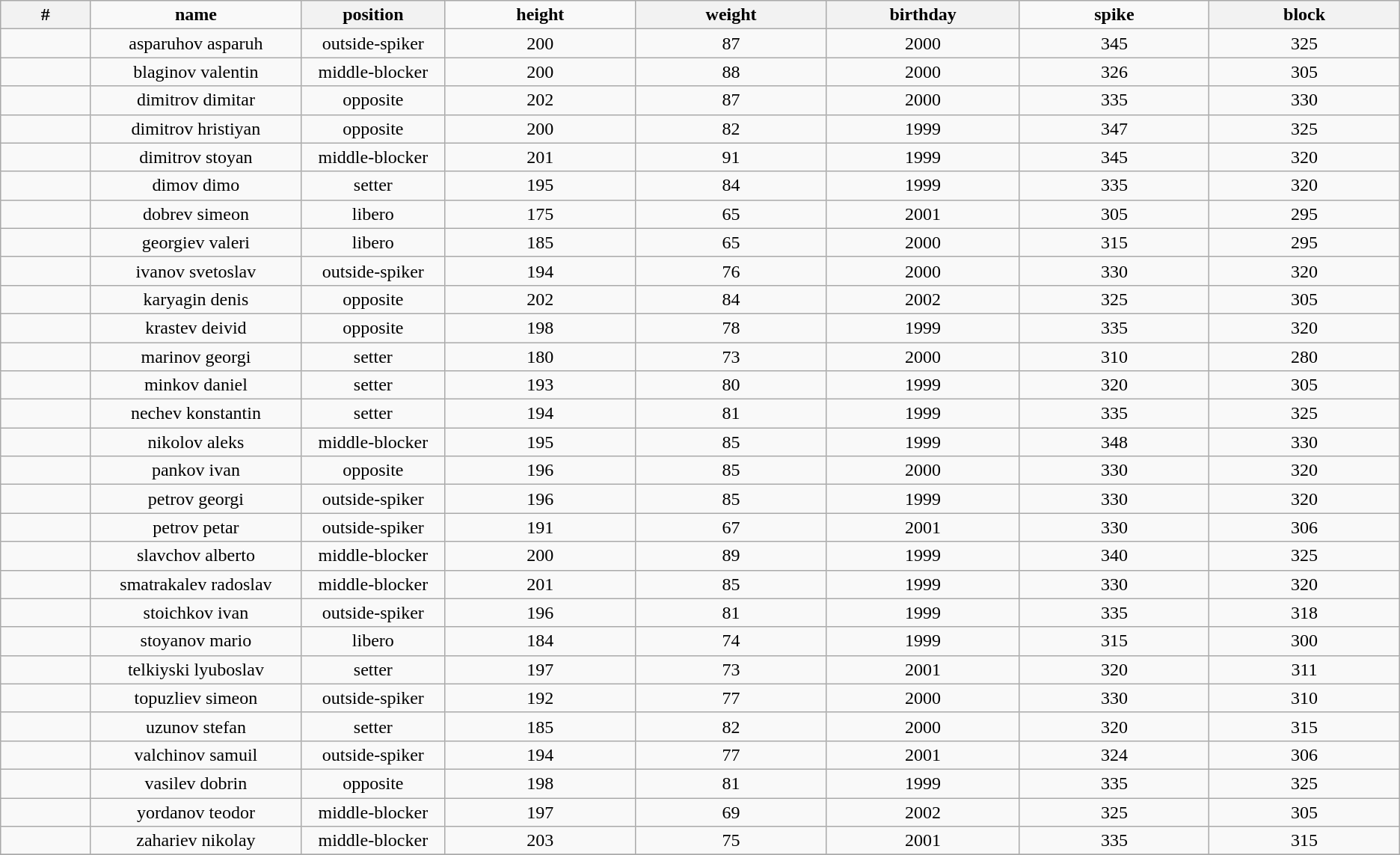<table class="wikitable sortable" style="text-align:center;">
<tr>
<th style="width:5em">#</th>
<td style="width:12em"><strong>name</strong></td>
<th style="width:8em"><strong>position</strong></th>
<td style="width:11em"><strong>height</strong></td>
<th style="width:11em"><strong>weight</strong></th>
<th style="width:11em"><strong>birthday</strong></th>
<td style="width:11em"><strong>spike</strong></td>
<th style="width:11em"><strong>block</strong></th>
</tr>
<tr>
<td></td>
<td>asparuhov asparuh</td>
<td>outside-spiker</td>
<td>200</td>
<td>87</td>
<td>2000</td>
<td>345</td>
<td>325</td>
</tr>
<tr>
<td></td>
<td>blaginov valentin</td>
<td>middle-blocker</td>
<td>200</td>
<td>88</td>
<td>2000</td>
<td>326</td>
<td>305</td>
</tr>
<tr>
<td></td>
<td>dimitrov dimitar</td>
<td>opposite</td>
<td>202</td>
<td>87</td>
<td>2000</td>
<td>335</td>
<td>330</td>
</tr>
<tr>
<td></td>
<td>dimitrov hristiyan</td>
<td>opposite</td>
<td>200</td>
<td>82</td>
<td>1999</td>
<td>347</td>
<td>325</td>
</tr>
<tr>
<td></td>
<td>dimitrov stoyan</td>
<td>middle-blocker</td>
<td>201</td>
<td>91</td>
<td>1999</td>
<td>345</td>
<td>320</td>
</tr>
<tr>
<td></td>
<td>dimov dimo</td>
<td>setter</td>
<td>195</td>
<td>84</td>
<td>1999</td>
<td>335</td>
<td>320</td>
</tr>
<tr>
<td></td>
<td>dobrev simeon</td>
<td>libero</td>
<td>175</td>
<td>65</td>
<td>2001</td>
<td>305</td>
<td>295</td>
</tr>
<tr>
<td></td>
<td>georgiev valeri</td>
<td>libero</td>
<td>185</td>
<td>65</td>
<td>2000</td>
<td>315</td>
<td>295</td>
</tr>
<tr>
<td></td>
<td>ivanov svetoslav</td>
<td>outside-spiker</td>
<td>194</td>
<td>76</td>
<td>2000</td>
<td>330</td>
<td>320</td>
</tr>
<tr>
<td></td>
<td>karyagin denis</td>
<td>opposite</td>
<td>202</td>
<td>84</td>
<td>2002</td>
<td>325</td>
<td>305</td>
</tr>
<tr>
<td></td>
<td>krastev deivid</td>
<td>opposite</td>
<td>198</td>
<td>78</td>
<td>1999</td>
<td>335</td>
<td>320</td>
</tr>
<tr>
<td></td>
<td>marinov georgi</td>
<td>setter</td>
<td>180</td>
<td>73</td>
<td>2000</td>
<td>310</td>
<td>280</td>
</tr>
<tr>
<td></td>
<td>minkov daniel</td>
<td>setter</td>
<td>193</td>
<td>80</td>
<td>1999</td>
<td>320</td>
<td>305</td>
</tr>
<tr>
<td></td>
<td>nechev konstantin</td>
<td>setter</td>
<td>194</td>
<td>81</td>
<td>1999</td>
<td>335</td>
<td>325</td>
</tr>
<tr>
<td></td>
<td>nikolov aleks</td>
<td>middle-blocker</td>
<td>195</td>
<td>85</td>
<td>1999</td>
<td>348</td>
<td>330</td>
</tr>
<tr>
<td></td>
<td>pankov ivan</td>
<td>opposite</td>
<td>196</td>
<td>85</td>
<td>2000</td>
<td>330</td>
<td>320</td>
</tr>
<tr>
<td></td>
<td>petrov georgi</td>
<td>outside-spiker</td>
<td>196</td>
<td>85</td>
<td>1999</td>
<td>330</td>
<td>320</td>
</tr>
<tr>
<td></td>
<td>petrov petar</td>
<td>outside-spiker</td>
<td>191</td>
<td>67</td>
<td>2001</td>
<td>330</td>
<td>306</td>
</tr>
<tr>
<td></td>
<td>slavchov alberto</td>
<td>middle-blocker</td>
<td>200</td>
<td>89</td>
<td>1999</td>
<td>340</td>
<td>325</td>
</tr>
<tr>
<td></td>
<td>smatrakalev radoslav</td>
<td>middle-blocker</td>
<td>201</td>
<td>85</td>
<td>1999</td>
<td>330</td>
<td>320</td>
</tr>
<tr>
<td></td>
<td>stoichkov ivan</td>
<td>outside-spiker</td>
<td>196</td>
<td>81</td>
<td>1999</td>
<td>335</td>
<td>318</td>
</tr>
<tr>
<td></td>
<td>stoyanov mario</td>
<td>libero</td>
<td>184</td>
<td>74</td>
<td>1999</td>
<td>315</td>
<td>300</td>
</tr>
<tr>
<td></td>
<td>telkiyski lyuboslav</td>
<td>setter</td>
<td>197</td>
<td>73</td>
<td>2001</td>
<td>320</td>
<td>311</td>
</tr>
<tr>
<td></td>
<td>topuzliev simeon</td>
<td>outside-spiker</td>
<td>192</td>
<td>77</td>
<td>2000</td>
<td>330</td>
<td>310</td>
</tr>
<tr>
<td></td>
<td>uzunov stefan</td>
<td>setter</td>
<td>185</td>
<td>82</td>
<td>2000</td>
<td>320</td>
<td>315</td>
</tr>
<tr>
<td></td>
<td>valchinov samuil</td>
<td>outside-spiker</td>
<td>194</td>
<td>77</td>
<td>2001</td>
<td>324</td>
<td>306</td>
</tr>
<tr>
<td></td>
<td>vasilev dobrin</td>
<td>opposite</td>
<td>198</td>
<td>81</td>
<td>1999</td>
<td>335</td>
<td>325</td>
</tr>
<tr>
<td></td>
<td>yordanov teodor</td>
<td>middle-blocker</td>
<td>197</td>
<td>69</td>
<td>2002</td>
<td>325</td>
<td>305</td>
</tr>
<tr>
<td></td>
<td>zahariev nikolay</td>
<td>middle-blocker</td>
<td>203</td>
<td>75</td>
<td>2001</td>
<td>335</td>
<td>315</td>
</tr>
<tr>
</tr>
</table>
